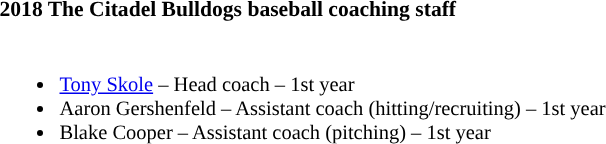<table class="toccolours" style="text-align: left; font-size:90%;">
<tr>
<th colspan="9">2018 The Citadel Bulldogs baseball coaching staff</th>
</tr>
<tr>
<td style="font-size: 95%;" valign="top"><br><ul><li><a href='#'>Tony Skole</a> – Head coach – 1st year</li><li>Aaron Gershenfeld – Assistant coach (hitting/recruiting) – 1st year</li><li>Blake Cooper – Assistant coach (pitching) – 1st year</li></ul></td>
</tr>
</table>
